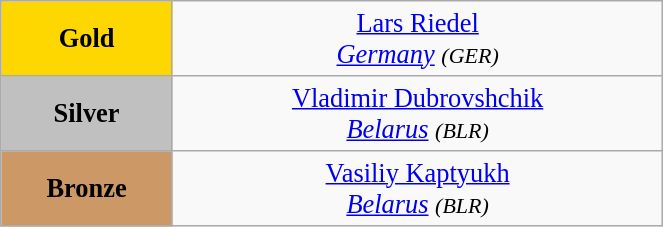<table class="wikitable" style=" text-align:center; font-size:110%;" width="35%">
<tr>
<td bgcolor="gold"><strong>Gold</strong></td>
<td> <a href='#'>Lars Riedel</a><br><em><a href='#'>Germany</a> <small>(GER)</small></em></td>
</tr>
<tr>
<td bgcolor="silver"><strong>Silver</strong></td>
<td> <a href='#'>Vladimir Dubrovshchik</a><br><em><a href='#'>Belarus</a> <small>(BLR)</small></em></td>
</tr>
<tr>
<td bgcolor="CC9966"><strong>Bronze</strong></td>
<td> <a href='#'>Vasiliy Kaptyukh</a><br><em><a href='#'>Belarus</a> <small>(BLR)</small></em></td>
</tr>
</table>
